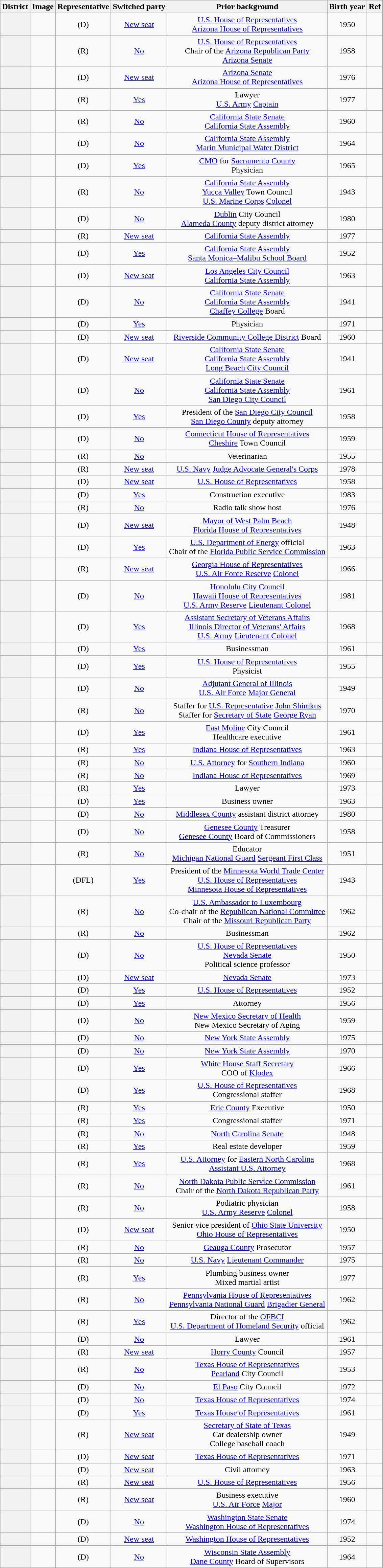<table class="sortable wikitable" style="text-align:center">
<tr>
<th>District</th>
<th>Image</th>
<th>Representative</th>
<th>Switched party</th>
<th>Prior background</th>
<th>Birth year</th>
<th>Ref</th>
</tr>
<tr>
<th></th>
<td></td>
<td> (D)</td>
<td><a href='#'>New seat</a></td>
<td><a href='#'>U.S. House of Representatives</a><br><a href='#'>Arizona House of Representatives</a></td>
<td>1950</td>
<td></td>
</tr>
<tr>
<th></th>
<td></td>
<td> (R)</td>
<td><a href='#'>No</a><br></td>
<td><a href='#'>U.S. House of Representatives</a><br>Chair of the <a href='#'>Arizona Republican Party</a><br><a href='#'>Arizona Senate</a></td>
<td>1958</td>
<td></td>
</tr>
<tr>
<th></th>
<td></td>
<td> (D)</td>
<td><a href='#'>New seat</a></td>
<td><a href='#'>Arizona Senate</a><br><a href='#'>Arizona House of Representatives</a></td>
<td>1976</td>
<td></td>
</tr>
<tr>
<th></th>
<td></td>
<td> (R)</td>
<td><a href='#'>Yes</a><br></td>
<td>Lawyer<br><a href='#'>U.S. Army</a> <a href='#'>Captain</a></td>
<td>1977</td>
<td></td>
</tr>
<tr>
<th></th>
<td></td>
<td> (R)</td>
<td><a href='#'>No</a><br></td>
<td><a href='#'>California State Senate</a><br><a href='#'>California State Assembly</a></td>
<td>1960</td>
<td></td>
</tr>
<tr>
<th></th>
<td></td>
<td> (D)</td>
<td><a href='#'>No</a><br></td>
<td><a href='#'>California State Assembly</a><br><a href='#'>Marin Municipal Water District</a></td>
<td>1964</td>
<td></td>
</tr>
<tr>
<th></th>
<td></td>
<td> (D)</td>
<td><a href='#'>Yes</a><br></td>
<td><a href='#'>CMO</a> for <a href='#'>Sacramento County</a><br>Physician</td>
<td>1965</td>
<td></td>
</tr>
<tr>
<th></th>
<td></td>
<td> (R)</td>
<td><a href='#'>No</a><br></td>
<td><a href='#'>California State Assembly</a><br><a href='#'>Yucca Valley</a> Town Council<br><a href='#'>U.S. Marine Corps</a> <a href='#'>Colonel</a></td>
<td>1943</td>
<td></td>
</tr>
<tr>
<th></th>
<td></td>
<td> (D)</td>
<td><a href='#'>No</a><br></td>
<td><a href='#'>Dublin</a> City Council<br><a href='#'>Alameda County</a> deputy district attorney</td>
<td>1980</td>
<td></td>
</tr>
<tr>
<th></th>
<td></td>
<td> (R)</td>
<td><a href='#'>New seat</a></td>
<td><a href='#'>California State Assembly</a></td>
<td>1977</td>
<td></td>
</tr>
<tr>
<th></th>
<td></td>
<td> (D)</td>
<td><a href='#'>Yes</a><br></td>
<td><a href='#'>California State Assembly</a><br><a href='#'>Santa Monica–Malibu School Board</a></td>
<td>1952</td>
<td></td>
</tr>
<tr>
<th></th>
<td></td>
<td> (D)</td>
<td><a href='#'>New seat</a></td>
<td><a href='#'>Los Angeles City Council</a><br><a href='#'>California State Assembly</a></td>
<td>1963</td>
<td></td>
</tr>
<tr>
<th></th>
<td></td>
<td> (D)</td>
<td><a href='#'>No</a><br></td>
<td><a href='#'>California State Senate</a><br><a href='#'>California State Assembly</a><br><a href='#'>Chaffey College</a> Board</td>
<td>1941</td>
<td></td>
</tr>
<tr>
<th></th>
<td></td>
<td> (D)</td>
<td><a href='#'>Yes</a><br></td>
<td>Physician</td>
<td>1971</td>
<td></td>
</tr>
<tr>
<th></th>
<td></td>
<td> (D)</td>
<td><a href='#'>New seat</a></td>
<td><a href='#'>Riverside Community College District</a> Board</td>
<td>1960</td>
<td></td>
</tr>
<tr>
<th></th>
<td></td>
<td> (D)</td>
<td><a href='#'>New seat</a></td>
<td><a href='#'>California State Senate</a><br><a href='#'>California State Assembly</a><br><a href='#'>Long Beach City Council</a></td>
<td>1941</td>
<td></td>
</tr>
<tr>
<th></th>
<td></td>
<td> (D)</td>
<td><a href='#'>No</a><br></td>
<td><a href='#'>California State Senate</a><br><a href='#'>California State Assembly</a><br><a href='#'>San Diego City Council</a></td>
<td>1961</td>
<td></td>
</tr>
<tr>
<th></th>
<td></td>
<td> (D)</td>
<td><a href='#'>Yes</a><br></td>
<td>President of the <a href='#'>San Diego City Council</a><br><a href='#'>San Diego County</a> deputy attorney</td>
<td>1958</td>
<td></td>
</tr>
<tr>
<th></th>
<td></td>
<td> (D)</td>
<td><a href='#'>No</a><br></td>
<td><a href='#'>Connecticut House of Representatives</a><br><a href='#'>Cheshire</a> Town Council</td>
<td>1959</td>
<td></td>
</tr>
<tr>
<th></th>
<td></td>
<td> (R)</td>
<td><a href='#'>No</a><br></td>
<td>Veterinarian</td>
<td>1955</td>
<td></td>
</tr>
<tr>
<th></th>
<td></td>
<td> (R)</td>
<td><a href='#'>New seat</a></td>
<td><a href='#'>U.S. Navy</a> <a href='#'>Judge Advocate General's Corps</a></td>
<td>1978</td>
<td></td>
</tr>
<tr>
<th></th>
<td></td>
<td> (D)</td>
<td><a href='#'>New seat</a></td>
<td><a href='#'>U.S. House of Representatives</a></td>
<td>1958</td>
<td></td>
</tr>
<tr>
<th></th>
<td></td>
<td> (D)</td>
<td><a href='#'>Yes</a><br></td>
<td>Construction executive</td>
<td>1983</td>
<td></td>
</tr>
<tr>
<th></th>
<td></td>
<td> (R)</td>
<td><a href='#'>No</a><br></td>
<td>Radio talk show host</td>
<td>1976</td>
<td></td>
</tr>
<tr>
<th></th>
<td></td>
<td> (D)</td>
<td><a href='#'>New seat</a></td>
<td><a href='#'>Mayor of West Palm Beach</a><br><a href='#'>Florida House of Representatives</a></td>
<td>1948</td>
<td></td>
</tr>
<tr>
<th></th>
<td></td>
<td> (D)</td>
<td><a href='#'>Yes</a><br></td>
<td><a href='#'>U.S. Department of Energy</a> official<br>Chair of the <a href='#'>Florida Public Service Commission</a></td>
<td>1963</td>
<td></td>
</tr>
<tr>
<th></th>
<td></td>
<td> (R)</td>
<td><a href='#'>New seat</a></td>
<td><a href='#'>Georgia House of Representatives</a><br><a href='#'>U.S. Air Force Reserve</a> <a href='#'>Colonel</a></td>
<td>1966</td>
<td></td>
</tr>
<tr>
<th></th>
<td></td>
<td> (D)</td>
<td><a href='#'>No</a><br></td>
<td><a href='#'>Honolulu City Council</a><br><a href='#'>Hawaii House of Representatives</a><br><a href='#'>U.S. Army Reserve</a> <a href='#'>Lieutenant Colonel</a></td>
<td>1981</td>
<td></td>
</tr>
<tr>
<th></th>
<td></td>
<td> (D)</td>
<td><a href='#'>Yes</a><br></td>
<td><a href='#'>Assistant Secretary of Veterans Affairs</a><br><a href='#'>Illinois Director of Veterans' Affairs</a><br><a href='#'>U.S. Army</a> <a href='#'>Lieutenant Colonel</a></td>
<td>1968</td>
<td></td>
</tr>
<tr>
<th></th>
<td></td>
<td> (D)</td>
<td><a href='#'>Yes</a><br></td>
<td>Businessman</td>
<td>1961</td>
<td></td>
</tr>
<tr>
<th></th>
<td></td>
<td> (D)</td>
<td><a href='#'>Yes</a><br></td>
<td><a href='#'>U.S. House of Representatives</a><br>Physicist</td>
<td>1955</td>
<td></td>
</tr>
<tr>
<th></th>
<td></td>
<td> (D)</td>
<td><a href='#'>No</a><br></td>
<td><a href='#'>Adjutant General of Illinois</a><br><a href='#'>U.S. Air Force</a> <a href='#'>Major General</a></td>
<td>1949</td>
<td></td>
</tr>
<tr>
<th></th>
<td></td>
<td> (R)</td>
<td><a href='#'>No</a><br></td>
<td>Staffer for <a href='#'>U.S. Representative</a> <a href='#'>John Shimkus</a><br>Staffer for <a href='#'>Secretary of State</a> <a href='#'>George Ryan</a></td>
<td>1970</td>
<td></td>
</tr>
<tr>
<th></th>
<td></td>
<td> (D)</td>
<td><a href='#'>Yes</a><br></td>
<td><a href='#'>East Moline</a> City Council<br>Healthcare executive</td>
<td>1961</td>
<td></td>
</tr>
<tr>
<th></th>
<td></td>
<td> (R)</td>
<td><a href='#'>Yes</a><br></td>
<td><a href='#'>Indiana House of Representatives</a></td>
<td>1963</td>
<td></td>
</tr>
<tr>
<th></th>
<td></td>
<td> (R)</td>
<td><a href='#'>No</a><br></td>
<td><a href='#'>U.S. Attorney</a> for <a href='#'>Southern Indiana</a></td>
<td>1960</td>
<td></td>
</tr>
<tr>
<th></th>
<td></td>
<td> (R)</td>
<td><a href='#'>No</a><br></td>
<td><a href='#'>Indiana House of Representatives</a></td>
<td>1969</td>
<td></td>
</tr>
<tr>
<th></th>
<td></td>
<td> (R)</td>
<td><a href='#'>Yes</a><br></td>
<td>Lawyer</td>
<td>1973</td>
<td></td>
</tr>
<tr>
<th></th>
<td></td>
<td> (D)</td>
<td><a href='#'>Yes</a><br></td>
<td>Business owner</td>
<td>1963</td>
<td></td>
</tr>
<tr>
<th></th>
<td></td>
<td> (D)</td>
<td><a href='#'>No</a><br></td>
<td><a href='#'>Middlesex County</a> assistant district attorney</td>
<td>1980</td>
<td></td>
</tr>
<tr>
<th></th>
<td></td>
<td> (D)</td>
<td><a href='#'>No</a><br></td>
<td><a href='#'>Genesee County</a> Treasurer<br><a href='#'>Genesee County</a> Board of Commissioners</td>
<td>1958</td>
<td></td>
</tr>
<tr>
<th></th>
<td></td>
<td> (R)</td>
<td><a href='#'>No</a><br></td>
<td>Educator<br><a href='#'>Michigan National Guard</a> <a href='#'>Sergeant First Class</a></td>
<td>1951</td>
<td></td>
</tr>
<tr>
<th></th>
<td></td>
<td> (DFL)</td>
<td><a href='#'>Yes</a><br></td>
<td>President of the <a href='#'>Minnesota World Trade Center</a><br><a href='#'>U.S. House of Representatives</a><br><a href='#'>Minnesota House of Representatives</a></td>
<td>1943</td>
<td></td>
</tr>
<tr>
<th></th>
<td></td>
<td> (R)</td>
<td><a href='#'>No</a><br></td>
<td><a href='#'>U.S. Ambassador to Luxembourg</a><br>Co-chair of the <a href='#'>Republican National Committee</a><br>Chair of the <a href='#'>Missouri Republican Party</a></td>
<td>1962</td>
<td></td>
</tr>
<tr>
<th></th>
<td></td>
<td> (R)</td>
<td><a href='#'>No</a><br></td>
<td>Businessman</td>
<td>1962</td>
<td></td>
</tr>
<tr>
<th></th>
<td></td>
<td> (D)</td>
<td><a href='#'>No</a><br></td>
<td><a href='#'>U.S. House of Representatives</a><br><a href='#'>Nevada Senate</a><br>Political science professor</td>
<td>1950</td>
<td></td>
</tr>
<tr>
<th></th>
<td></td>
<td> (D)</td>
<td><a href='#'>New seat</a></td>
<td><a href='#'>Nevada Senate</a></td>
<td>1973</td>
<td></td>
</tr>
<tr>
<th></th>
<td></td>
<td> (D)</td>
<td><a href='#'>Yes</a><br></td>
<td><a href='#'>U.S. House of Representatives</a></td>
<td>1952</td>
<td></td>
</tr>
<tr>
<th></th>
<td></td>
<td> (D)</td>
<td><a href='#'>Yes</a><br></td>
<td>Attorney</td>
<td>1956</td>
<td></td>
</tr>
<tr>
<th></th>
<td></td>
<td> (D)</td>
<td><a href='#'>No</a><br></td>
<td><a href='#'>New Mexico Secretary of Health</a><br>New Mexico Secretary of Aging</td>
<td>1959</td>
<td></td>
</tr>
<tr>
<th></th>
<td></td>
<td> (D)</td>
<td><a href='#'>No</a><br></td>
<td><a href='#'>New York State Assembly</a></td>
<td>1975</td>
<td></td>
</tr>
<tr>
<th></th>
<td></td>
<td> (D)</td>
<td><a href='#'>No</a><br></td>
<td><a href='#'>New York State Assembly</a></td>
<td>1970</td>
<td></td>
</tr>
<tr>
<th></th>
<td></td>
<td> (D)</td>
<td><a href='#'>Yes</a><br></td>
<td><a href='#'>White House Staff Secretary</a><br>COO of <a href='#'>Klodex</a></td>
<td>1966</td>
<td></td>
</tr>
<tr>
<th></th>
<td></td>
<td> (D)</td>
<td><a href='#'>Yes</a><br></td>
<td><a href='#'>U.S. House of Representatives</a><br>Congressional staffer</td>
<td>1968</td>
<td></td>
</tr>
<tr>
<th></th>
<td></td>
<td> (R)</td>
<td><a href='#'>Yes</a><br></td>
<td><a href='#'>Erie County</a> Executive</td>
<td>1950</td>
<td></td>
</tr>
<tr>
<th></th>
<td></td>
<td> (R)</td>
<td><a href='#'>Yes</a><br></td>
<td>Congressional staffer</td>
<td>1971</td>
<td></td>
</tr>
<tr>
<th></th>
<td></td>
<td> (R)</td>
<td><a href='#'>No</a><br></td>
<td><a href='#'>North Carolina Senate</a></td>
<td>1948</td>
<td></td>
</tr>
<tr>
<th></th>
<td></td>
<td> (R)</td>
<td><a href='#'>Yes</a><br></td>
<td>Real estate developer</td>
<td>1959</td>
<td></td>
</tr>
<tr>
<th></th>
<td></td>
<td> (R)</td>
<td><a href='#'>Yes</a><br></td>
<td><a href='#'>U.S. Attorney</a> for <a href='#'>Eastern North Carolina</a><br><a href='#'>Assistant U.S. Attorney</a></td>
<td>1968</td>
<td></td>
</tr>
<tr>
<th></th>
<td></td>
<td> (R)</td>
<td><a href='#'>No</a><br></td>
<td><a href='#'>North Dakota Public Service Commission</a><br>Chair of the <a href='#'>North Dakota Republican Party</a></td>
<td>1961</td>
<td></td>
</tr>
<tr>
<th></th>
<td></td>
<td> (R)</td>
<td><a href='#'>No</a><br></td>
<td>Podiatric physician<br><a href='#'>U.S. Army Reserve</a> <a href='#'>Colonel</a></td>
<td>1958</td>
<td></td>
</tr>
<tr>
<th></th>
<td></td>
<td> (D)</td>
<td><a href='#'>New seat</a></td>
<td>Senior vice president of <a href='#'>Ohio State University</a><br><a href='#'>Ohio House of Representatives</a></td>
<td>1950</td>
<td></td>
</tr>
<tr>
<th></th>
<td></td>
<td> (R)</td>
<td><a href='#'>No</a><br></td>
<td><a href='#'>Geauga County</a> Prosecutor</td>
<td>1957</td>
<td></td>
</tr>
<tr>
<th></th>
<td></td>
<td> (R)</td>
<td><a href='#'>No</a><br></td>
<td><a href='#'>U.S. Navy</a> <a href='#'>Lieutenant Commander</a></td>
<td>1975</td>
<td></td>
</tr>
<tr>
<th></th>
<td></td>
<td> (R)</td>
<td><a href='#'>Yes</a><br></td>
<td>Plumbing business owner<br>Mixed martial artist</td>
<td>1977</td>
<td></td>
</tr>
<tr>
<th></th>
<td></td>
<td> (R)</td>
<td><a href='#'>No</a><br></td>
<td><a href='#'>Pennsylvania House of Representatives</a><br><a href='#'>Pennsylvania National Guard</a> <a href='#'>Brigadier General</a></td>
<td>1962</td>
<td></td>
</tr>
<tr>
<th></th>
<td></td>
<td> (R)</td>
<td><a href='#'>Yes</a><br></td>
<td>Director of the <a href='#'>OFBCI</a><br><a href='#'>U.S. Department of Homeland Security</a> official</td>
<td>1962</td>
<td></td>
</tr>
<tr>
<th></th>
<td></td>
<td> (D)</td>
<td><a href='#'>No</a><br></td>
<td>Lawyer</td>
<td>1961</td>
<td></td>
</tr>
<tr>
<th></th>
<td></td>
<td> (R)</td>
<td><a href='#'>New seat</a></td>
<td><a href='#'>Horry County</a> Council</td>
<td>1957</td>
<td></td>
</tr>
<tr>
<th></th>
<td></td>
<td> (R)</td>
<td><a href='#'>No</a><br></td>
<td><a href='#'>Texas House of Representatives</a><br><a href='#'>Pearland</a> City Council</td>
<td>1953</td>
<td></td>
</tr>
<tr>
<th></th>
<td></td>
<td> (D)</td>
<td><a href='#'>No</a><br></td>
<td><a href='#'>El Paso</a> City Council</td>
<td>1972</td>
<td></td>
</tr>
<tr>
<th></th>
<td></td>
<td> (D)</td>
<td><a href='#'>No</a><br></td>
<td><a href='#'>Texas House of Representatives</a></td>
<td>1974</td>
<td></td>
</tr>
<tr>
<th></th>
<td></td>
<td> (D)</td>
<td><a href='#'>Yes</a><br></td>
<td><a href='#'>Texas House of Representatives</a></td>
<td>1961</td>
<td></td>
</tr>
<tr>
<th></th>
<td></td>
<td> (R)</td>
<td><a href='#'>New seat</a></td>
<td><a href='#'>Secretary of State of Texas</a><br>Car dealership owner<br>College baseball coach</td>
<td>1949</td>
<td></td>
</tr>
<tr>
<th></th>
<td></td>
<td> (D)</td>
<td><a href='#'>New seat</a></td>
<td><a href='#'>Texas House of Representatives</a></td>
<td>1971</td>
<td></td>
</tr>
<tr>
<th></th>
<td></td>
<td> (D)</td>
<td><a href='#'>New seat</a></td>
<td>Civil attorney</td>
<td>1963</td>
<td></td>
</tr>
<tr>
<th></th>
<td></td>
<td> (R)</td>
<td><a href='#'>New seat</a></td>
<td><a href='#'>U.S. House of Representatives</a></td>
<td>1956</td>
<td></td>
</tr>
<tr>
<th></th>
<td></td>
<td> (R)</td>
<td><a href='#'>New seat</a></td>
<td>Business executive<br><a href='#'>U.S. Air Force</a> <a href='#'>Major</a></td>
<td>1960</td>
<td></td>
</tr>
<tr>
<th></th>
<td></td>
<td> (D)</td>
<td><a href='#'>No</a><br></td>
<td><a href='#'>Washington State Senate</a><br><a href='#'>Washington House of Representatives</a></td>
<td>1974</td>
<td></td>
</tr>
<tr>
<th></th>
<td></td>
<td> (D)</td>
<td><a href='#'>New seat</a></td>
<td><a href='#'>Washington House of Representatives</a></td>
<td>1952</td>
<td></td>
</tr>
<tr>
<th></th>
<td></td>
<td> (D)</td>
<td><a href='#'>No</a><br></td>
<td><a href='#'>Wisconsin State Assembly</a><br><a href='#'>Dane County</a> Board of Supervisors</td>
<td>1964</td>
<td></td>
</tr>
</table>
